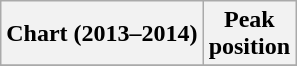<table class="wikitable plainrowheaders" style="text-align:center;">
<tr>
<th scope="col">Chart (2013–2014)</th>
<th scope="col">Peak<br>position</th>
</tr>
<tr>
</tr>
</table>
